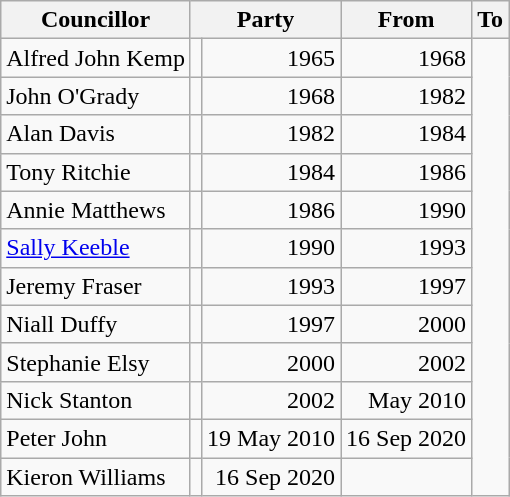<table class=wikitable>
<tr>
<th>Councillor</th>
<th colspan=2>Party</th>
<th>From</th>
<th>To</th>
</tr>
<tr>
<td>Alfred John Kemp</td>
<td></td>
<td align=right>1965</td>
<td align=right>1968</td>
</tr>
<tr>
<td>John O'Grady</td>
<td></td>
<td align=right>1968</td>
<td align=right>1982</td>
</tr>
<tr>
<td>Alan Davis</td>
<td></td>
<td align=right>1982</td>
<td align=right>1984</td>
</tr>
<tr>
<td>Tony Ritchie</td>
<td></td>
<td align=right>1984</td>
<td align=right>1986</td>
</tr>
<tr>
<td>Annie Matthews</td>
<td></td>
<td align=right>1986</td>
<td align=right>1990</td>
</tr>
<tr>
<td><a href='#'>Sally Keeble</a></td>
<td></td>
<td align=right>1990</td>
<td align=right>1993</td>
</tr>
<tr>
<td>Jeremy Fraser</td>
<td></td>
<td align=right>1993</td>
<td align=right>1997</td>
</tr>
<tr>
<td>Niall Duffy</td>
<td></td>
<td align=right>1997</td>
<td align=right>2000</td>
</tr>
<tr>
<td>Stephanie Elsy</td>
<td></td>
<td align=right>2000</td>
<td align=right>2002</td>
</tr>
<tr>
<td>Nick Stanton</td>
<td></td>
<td align=right>2002</td>
<td align=right>May 2010</td>
</tr>
<tr>
<td>Peter John</td>
<td></td>
<td align=right>19 May 2010</td>
<td align=right>16 Sep 2020</td>
</tr>
<tr>
<td>Kieron Williams</td>
<td></td>
<td align=right>16 Sep 2020</td>
<td></td>
</tr>
</table>
